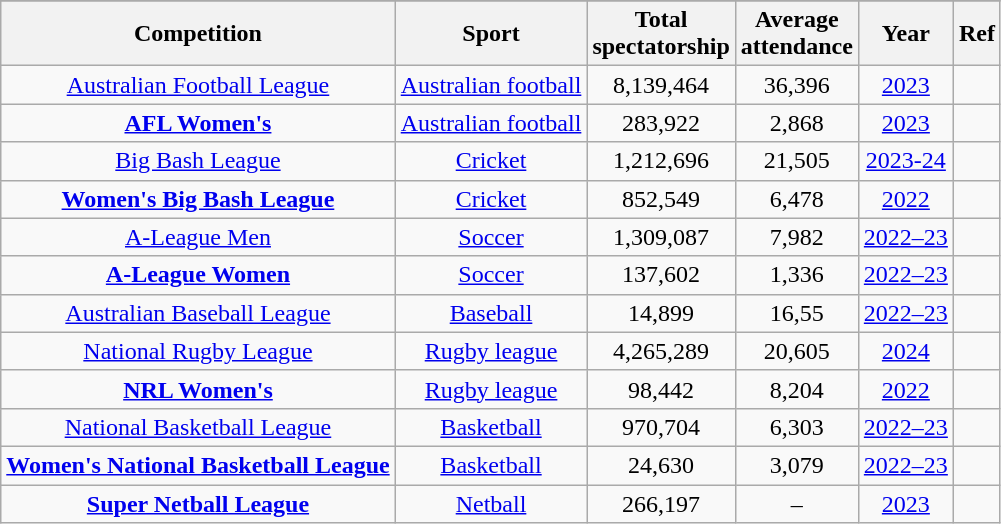<table class="wikitable sortable mw-collapsible" style="text-align: center;">
<tr>
</tr>
<tr>
<th>Competition</th>
<th>Sport</th>
<th>Total <br> spectatorship</th>
<th>Average <br> attendance</th>
<th>Year</th>
<th>Ref</th>
</tr>
<tr>
<td scope="row"><a href='#'>Australian Football League</a></td>
<td><a href='#'>Australian football</a></td>
<td>8,139,464</td>
<td>36,396</td>
<td><a href='#'>2023</a></td>
<td></td>
</tr>
<tr>
<td><strong><a href='#'>AFL Women's</a></strong></td>
<td><a href='#'>Australian football</a></td>
<td>283,922</td>
<td>2,868</td>
<td><a href='#'>2023</a></td>
<td></td>
</tr>
<tr>
<td><a href='#'>Big Bash League</a></td>
<td><a href='#'>Cricket</a></td>
<td>1,212,696</td>
<td>21,505</td>
<td><a href='#'>2023-24</a></td>
<td></td>
</tr>
<tr>
<td><strong><a href='#'>Women's Big Bash League</a></strong></td>
<td><a href='#'>Cricket</a></td>
<td>852,549</td>
<td>6,478</td>
<td><a href='#'>2022</a></td>
<td></td>
</tr>
<tr>
<td scope="row"><a href='#'>A-League Men</a></td>
<td><a href='#'>Soccer</a></td>
<td>1,309,087</td>
<td>7,982</td>
<td><a href='#'>2022–23</a></td>
<td></td>
</tr>
<tr>
<td><strong><a href='#'>A-League Women</a></strong></td>
<td><a href='#'>Soccer</a></td>
<td>137,602</td>
<td>1,336</td>
<td><a href='#'>2022–23</a></td>
<td></td>
</tr>
<tr>
<td><a href='#'>Australian Baseball League</a></td>
<td><a href='#'>Baseball</a></td>
<td>14,899</td>
<td>16,55</td>
<td><a href='#'>2022–23</a></td>
<td></td>
</tr>
<tr>
<td scope="row"><a href='#'>National Rugby League</a></td>
<td><a href='#'>Rugby league</a></td>
<td>4,265,289</td>
<td>20,605</td>
<td><a href='#'>2024</a></td>
<td></td>
</tr>
<tr>
<td><a href='#'><strong>NRL Women's</strong></a></td>
<td><a href='#'>Rugby league</a></td>
<td>98,442</td>
<td>8,204</td>
<td><a href='#'>2022</a></td>
<td></td>
</tr>
<tr>
<td><a href='#'>National Basketball League</a></td>
<td><a href='#'>Basketball</a></td>
<td>970,704</td>
<td>6,303</td>
<td><a href='#'>2022–23</a></td>
<td></td>
</tr>
<tr>
<td><strong><a href='#'>Women's National Basketball League</a></strong></td>
<td><a href='#'>Basketball</a></td>
<td>24,630</td>
<td>3,079</td>
<td><a href='#'>2022–23</a></td>
<td></td>
</tr>
<tr>
<td><strong><a href='#'>Super Netball League</a></strong></td>
<td><a href='#'>Netball</a></td>
<td>266,197</td>
<td>–</td>
<td><a href='#'>2023</a></td>
<td></td>
</tr>
</table>
